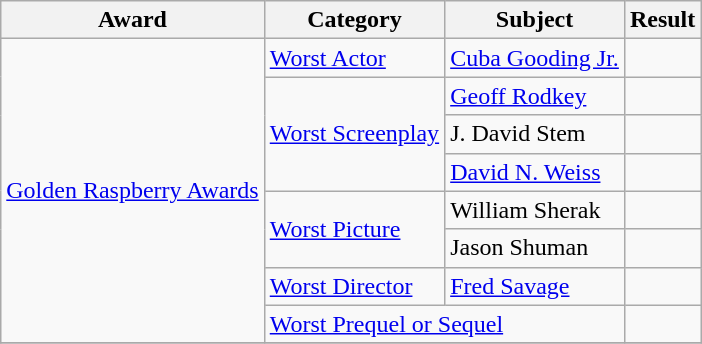<table class="wikitable">
<tr>
<th>Award</th>
<th>Category</th>
<th>Subject</th>
<th>Result</th>
</tr>
<tr>
<td rowspan=8><a href='#'>Golden Raspberry Awards</a></td>
<td><a href='#'>Worst Actor</a></td>
<td><a href='#'>Cuba Gooding Jr.</a></td>
<td></td>
</tr>
<tr>
<td rowspan=3><a href='#'>Worst Screenplay</a></td>
<td><a href='#'>Geoff Rodkey</a></td>
<td></td>
</tr>
<tr>
<td>J. David Stem</td>
<td></td>
</tr>
<tr>
<td><a href='#'>David N. Weiss</a></td>
<td></td>
</tr>
<tr>
<td rowspan=2><a href='#'>Worst Picture</a></td>
<td>William Sherak</td>
<td></td>
</tr>
<tr>
<td>Jason Shuman</td>
<td></td>
</tr>
<tr>
<td><a href='#'>Worst Director</a></td>
<td><a href='#'>Fred Savage</a></td>
<td></td>
</tr>
<tr>
<td colspan=2><a href='#'>Worst Prequel or Sequel</a></td>
<td></td>
</tr>
<tr>
</tr>
</table>
